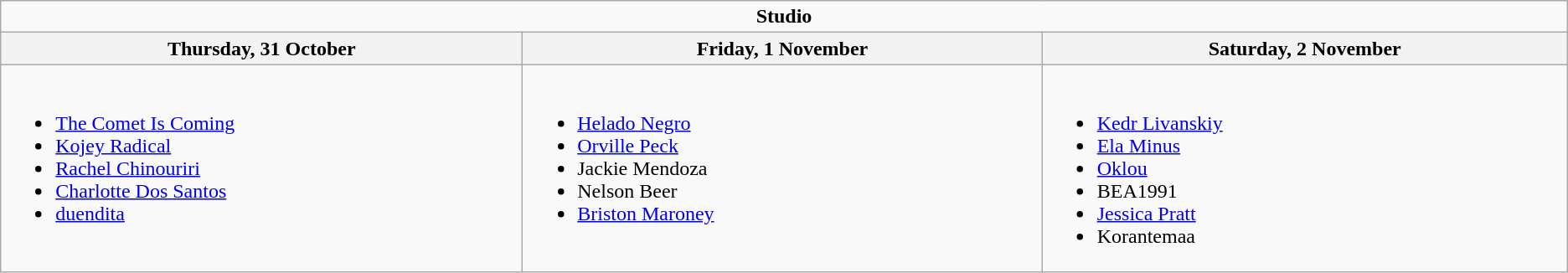<table class="wikitable">
<tr>
<td colspan="3" align="center"><strong>Studio</strong></td>
</tr>
<tr>
<th width="500">Thursday, 31 October</th>
<th width="500">Friday, 1 November</th>
<th width="500">Saturday, 2 November</th>
</tr>
<tr valign="top">
<td><br><ul><li><a href='#'>The Comet Is Coming</a></li><li><a href='#'>Kojey Radical</a></li><li><a href='#'>Rachel Chinouriri</a></li><li><a href='#'>Charlotte Dos Santos</a></li><li><a href='#'>duendita</a></li></ul></td>
<td><br><ul><li><a href='#'>Helado Negro</a></li><li><a href='#'>Orville Peck</a></li><li>Jackie Mendoza</li><li>Nelson Beer</li><li><a href='#'>Briston Maroney</a></li></ul></td>
<td><br><ul><li><a href='#'>Kedr Livanskiy</a></li><li><a href='#'>Ela Minus</a></li><li><a href='#'>Oklou</a></li><li>BEA1991</li><li><a href='#'>Jessica Pratt</a></li><li>Korantemaa</li></ul></td>
</tr>
</table>
